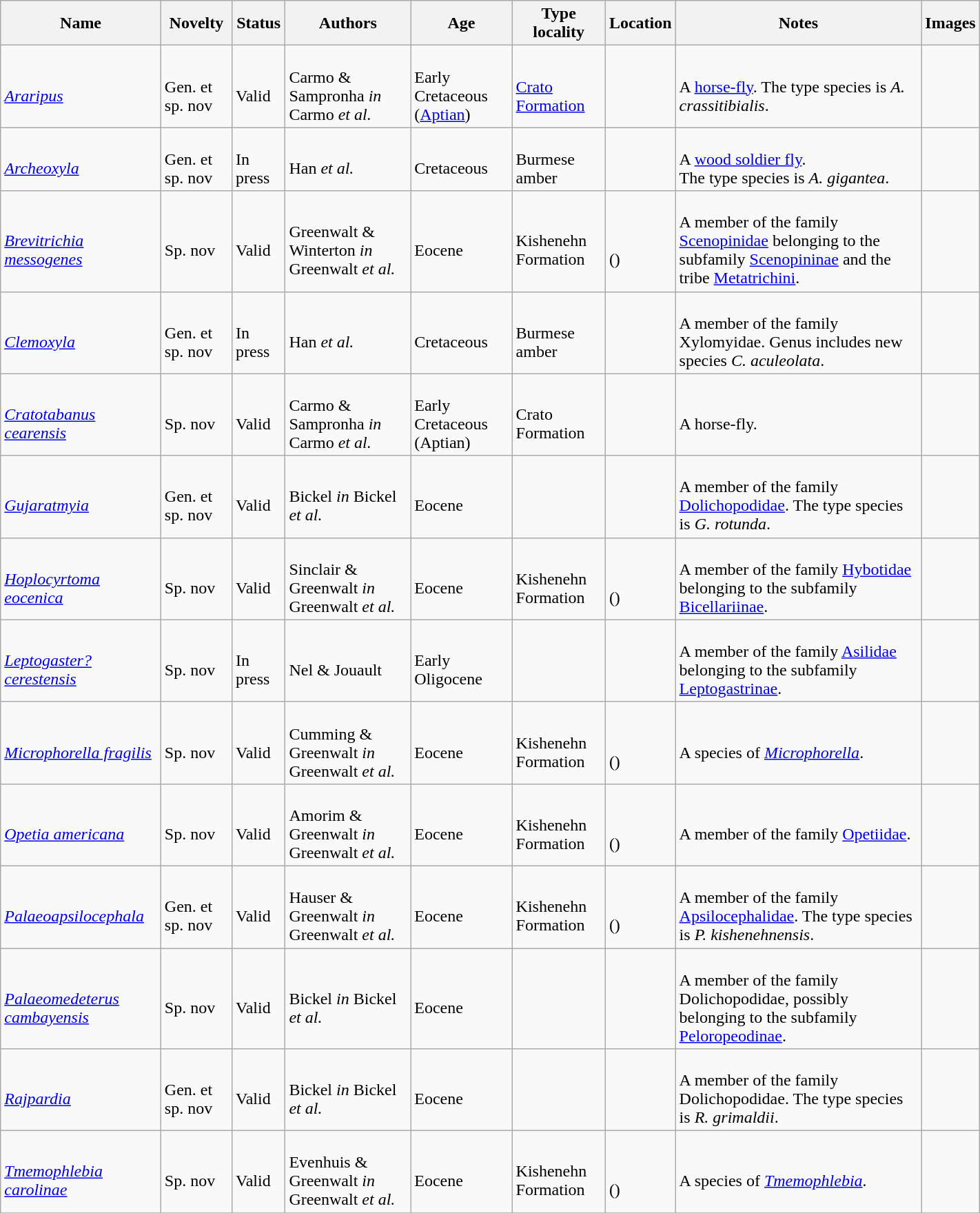<table class="wikitable sortable" align="center" width="75%">
<tr>
<th>Name</th>
<th>Novelty</th>
<th>Status</th>
<th>Authors</th>
<th>Age</th>
<th>Type locality</th>
<th>Location</th>
<th>Notes</th>
<th>Images</th>
</tr>
<tr>
<td><br><em><a href='#'>Araripus</a></em></td>
<td><br>Gen. et sp. nov</td>
<td><br>Valid</td>
<td><br>Carmo & Sampronha <em>in</em> Carmo <em>et al.</em></td>
<td><br>Early Cretaceous (<a href='#'>Aptian</a>)</td>
<td><br><a href='#'>Crato Formation</a></td>
<td><br></td>
<td><br>A <a href='#'>horse-fly</a>. The type species is <em>A. crassitibialis</em>.</td>
<td></td>
</tr>
<tr>
<td><br><em><a href='#'>Archeoxyla</a></em></td>
<td><br>Gen. et sp. nov</td>
<td><br>In press</td>
<td><br>Han <em>et al.</em></td>
<td><br>Cretaceous</td>
<td><br>Burmese amber</td>
<td><br></td>
<td><br>A <a href='#'>wood soldier fly</a>.<br> The type species is <em>A. gigantea</em>.</td>
<td></td>
</tr>
<tr>
<td><br><em><a href='#'>Brevitrichia messogenes</a></em></td>
<td><br>Sp. nov</td>
<td><br>Valid</td>
<td><br>Greenwalt & Winterton <em>in</em> Greenwalt <em>et al.</em></td>
<td><br>Eocene</td>
<td><br>Kishenehn Formation</td>
<td><br><br>()</td>
<td><br>A member of the family <a href='#'>Scenopinidae</a> belonging to the subfamily <a href='#'>Scenopininae</a> and the tribe <a href='#'>Metatrichini</a>.</td>
<td></td>
</tr>
<tr>
<td><br><em><a href='#'>Clemoxyla</a></em></td>
<td><br>Gen. et sp. nov</td>
<td><br>In press</td>
<td><br>Han <em>et al.</em></td>
<td><br>Cretaceous</td>
<td><br>Burmese amber</td>
<td><br></td>
<td><br>A member of the family Xylomyidae. Genus includes new species <em>C. aculeolata</em>.</td>
<td></td>
</tr>
<tr>
<td><br><em><a href='#'>Cratotabanus cearensis</a></em></td>
<td><br>Sp. nov</td>
<td><br>Valid</td>
<td><br>Carmo & Sampronha <em>in</em> Carmo <em>et al.</em></td>
<td><br>Early Cretaceous (Aptian)</td>
<td><br>Crato Formation</td>
<td><br></td>
<td><br>A horse-fly.</td>
<td></td>
</tr>
<tr>
<td><br><em><a href='#'>Gujaratmyia</a></em></td>
<td><br>Gen. et sp. nov</td>
<td><br>Valid</td>
<td><br>Bickel <em>in</em> Bickel <em>et al.</em></td>
<td><br>Eocene</td>
<td></td>
<td><br></td>
<td><br>A member of the family <a href='#'>Dolichopodidae</a>. The type species is <em>G. rotunda</em>.</td>
<td></td>
</tr>
<tr>
<td><br><em><a href='#'>Hoplocyrtoma eocenica</a></em></td>
<td><br>Sp. nov</td>
<td><br>Valid</td>
<td><br>Sinclair & Greenwalt <em>in</em> Greenwalt <em>et al.</em></td>
<td><br>Eocene</td>
<td><br>Kishenehn Formation</td>
<td><br><br>()</td>
<td><br>A member of the family <a href='#'>Hybotidae</a> belonging to the subfamily <a href='#'>Bicellariinae</a>.</td>
<td></td>
</tr>
<tr>
<td><br><em><a href='#'>Leptogaster? cerestensis</a></em></td>
<td><br>Sp. nov</td>
<td><br>In press</td>
<td><br>Nel & Jouault</td>
<td><br>Early Oligocene</td>
<td></td>
<td><br></td>
<td><br>A member of the family <a href='#'>Asilidae</a> belonging to the subfamily <a href='#'>Leptogastrinae</a>.</td>
<td></td>
</tr>
<tr>
<td><br><em><a href='#'>Microphorella fragilis</a></em></td>
<td><br>Sp. nov</td>
<td><br>Valid</td>
<td><br>Cumming & Greenwalt <em>in</em> Greenwalt <em>et al.</em></td>
<td><br>Eocene</td>
<td><br>Kishenehn Formation</td>
<td><br><br>()</td>
<td><br>A species of <em><a href='#'>Microphorella</a></em>.</td>
<td></td>
</tr>
<tr>
<td><br><em><a href='#'>Opetia americana</a></em></td>
<td><br>Sp. nov</td>
<td><br>Valid</td>
<td><br>Amorim & Greenwalt <em>in</em> Greenwalt <em>et al.</em></td>
<td><br>Eocene</td>
<td><br>Kishenehn Formation</td>
<td><br><br>()</td>
<td><br>A member of the family <a href='#'>Opetiidae</a>.</td>
<td></td>
</tr>
<tr>
<td><br><em><a href='#'>Palaeoapsilocephala</a></em></td>
<td><br>Gen. et sp. nov</td>
<td><br>Valid</td>
<td><br>Hauser & Greenwalt <em>in</em> Greenwalt <em>et al.</em></td>
<td><br>Eocene</td>
<td><br>Kishenehn Formation</td>
<td><br><br>()</td>
<td><br>A member of the family <a href='#'>Apsilocephalidae</a>. The type species is <em>P. kishenehnensis</em>.</td>
<td></td>
</tr>
<tr>
<td><br><em><a href='#'>Palaeomedeterus cambayensis</a></em></td>
<td><br>Sp. nov</td>
<td><br>Valid</td>
<td><br>Bickel <em>in</em> Bickel <em>et al.</em></td>
<td><br>Eocene</td>
<td></td>
<td><br></td>
<td><br>A member of the family Dolichopodidae, possibly belonging to the subfamily <a href='#'>Peloropeodinae</a>.</td>
<td></td>
</tr>
<tr>
<td><br><em><a href='#'>Rajpardia</a></em></td>
<td><br>Gen. et sp. nov</td>
<td><br>Valid</td>
<td><br>Bickel <em>in</em> Bickel <em>et al.</em></td>
<td><br>Eocene</td>
<td></td>
<td><br></td>
<td><br>A member of the family Dolichopodidae. The type species is <em>R. grimaldii</em>.</td>
<td></td>
</tr>
<tr>
<td><br><em><a href='#'>Tmemophlebia carolinae</a></em></td>
<td><br>Sp. nov</td>
<td><br>Valid</td>
<td><br>Evenhuis & Greenwalt <em>in</em> Greenwalt <em>et al.</em></td>
<td><br>Eocene</td>
<td><br>Kishenehn Formation</td>
<td><br><br>()</td>
<td><br>A species of <em><a href='#'>Tmemophlebia</a></em>.</td>
<td></td>
</tr>
<tr>
</tr>
</table>
